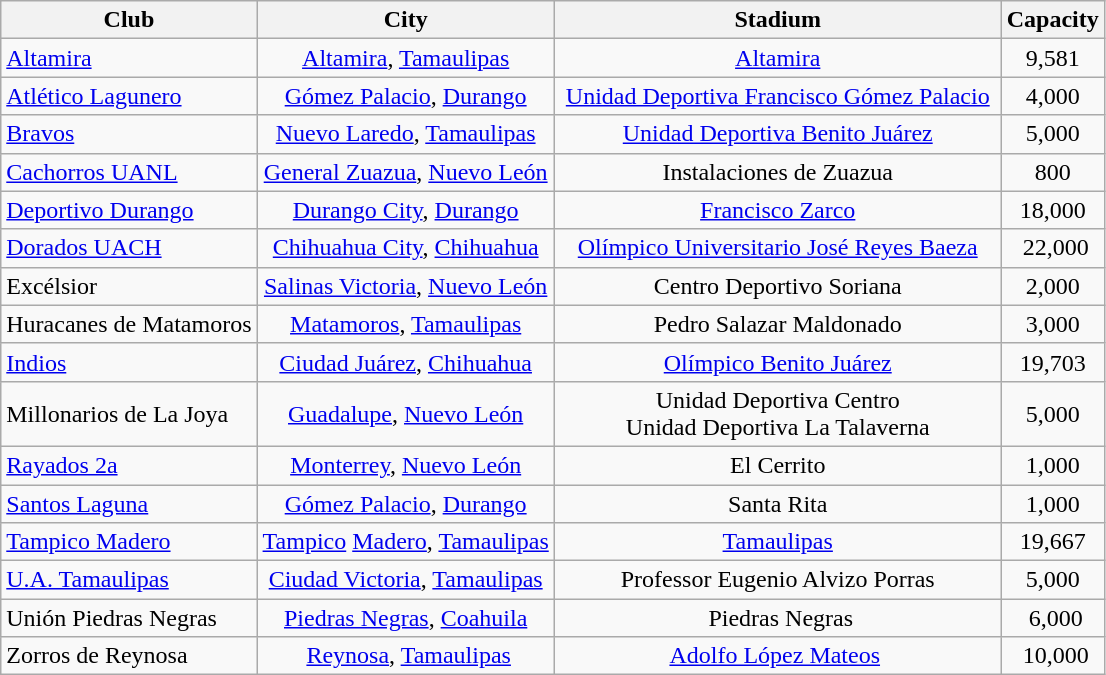<table class="wikitable sortable" style="text-align: center;">
<tr>
<th>Club</th>
<th>City</th>
<th>Stadium</th>
<th>Capacity</th>
</tr>
<tr>
<td align="left"><a href='#'>Altamira</a></td>
<td><a href='#'>Altamira</a>, <a href='#'>Tamaulipas</a></td>
<td><a href='#'>Altamira</a></td>
<td>9,581</td>
</tr>
<tr>
<td align="left"><a href='#'>Atlético Lagunero</a></td>
<td><a href='#'>Gómez Palacio</a>, <a href='#'>Durango</a></td>
<td> <a href='#'>Unidad Deportiva Francisco Gómez Palacio</a> </td>
<td>4,000</td>
</tr>
<tr>
<td align="left"><a href='#'>Bravos</a></td>
<td><a href='#'>Nuevo Laredo</a>, <a href='#'>Tamaulipas</a></td>
<td><a href='#'>Unidad Deportiva Benito Juárez</a></td>
<td>5,000</td>
</tr>
<tr>
<td align="left"><a href='#'>Cachorros UANL</a></td>
<td><a href='#'>General Zuazua</a>, <a href='#'>Nuevo León</a></td>
<td>Instalaciones de Zuazua</td>
<td>800</td>
</tr>
<tr>
<td align="left"><a href='#'>Deportivo Durango</a></td>
<td><a href='#'>Durango City</a>, <a href='#'>Durango</a></td>
<td><a href='#'>Francisco Zarco</a></td>
<td>18,000</td>
</tr>
<tr>
<td align="left"><a href='#'>Dorados UACH</a> </td>
<td> <a href='#'>Chihuahua City</a>, <a href='#'>Chihuahua</a> </td>
<td><a href='#'>Olímpico Universitario José Reyes Baeza</a></td>
<td> 22,000</td>
</tr>
<tr>
<td align="left">Excélsior</td>
<td><a href='#'>Salinas Victoria</a>, <a href='#'>Nuevo León</a></td>
<td>Centro Deportivo Soriana</td>
<td>2,000</td>
</tr>
<tr>
<td align="left">Huracanes de Matamoros</td>
<td><a href='#'>Matamoros</a>, <a href='#'>Tamaulipas</a></td>
<td>Pedro Salazar Maldonado</td>
<td>3,000</td>
</tr>
<tr>
<td align="left"><a href='#'>Indios</a></td>
<td><a href='#'>Ciudad Juárez</a>, <a href='#'>Chihuahua</a></td>
<td><a href='#'>Olímpico Benito Juárez</a></td>
<td>19,703</td>
</tr>
<tr>
<td align="left">Millonarios de La Joya</td>
<td><a href='#'>Guadalupe</a>, <a href='#'>Nuevo León</a></td>
<td>Unidad Deportiva Centro<br>Unidad Deportiva La Talaverna</td>
<td>5,000</td>
</tr>
<tr>
<td align="left"><a href='#'>Rayados 2a</a></td>
<td><a href='#'>Monterrey</a>, <a href='#'>Nuevo León</a></td>
<td>El Cerrito</td>
<td>1,000</td>
</tr>
<tr>
<td align="left"><a href='#'>Santos Laguna</a></td>
<td><a href='#'>Gómez Palacio</a>, <a href='#'>Durango</a></td>
<td>Santa Rita</td>
<td>1,000</td>
</tr>
<tr>
<td align="left"><a href='#'>Tampico Madero</a></td>
<td><a href='#'>Tampico</a> <a href='#'>Madero</a>, <a href='#'>Tamaulipas</a></td>
<td><a href='#'>Tamaulipas</a></td>
<td>19,667</td>
</tr>
<tr>
<td align="left"><a href='#'>U.A. Tamaulipas</a></td>
<td><a href='#'>Ciudad Victoria</a>, <a href='#'>Tamaulipas</a></td>
<td>Professor Eugenio Alvizo Porras</td>
<td>5,000</td>
</tr>
<tr>
<td align="left">Unión Piedras Negras</td>
<td> <a href='#'>Piedras Negras</a>, <a href='#'>Coahuila</a> </td>
<td> Piedras Negras</td>
<td> 6,000</td>
</tr>
<tr>
<td align="left">Zorros de Reynosa</td>
<td> <a href='#'>Reynosa</a>, <a href='#'>Tamaulipas</a></td>
<td><a href='#'>Adolfo López Mateos</a> </td>
<td> 10,000</td>
</tr>
</table>
